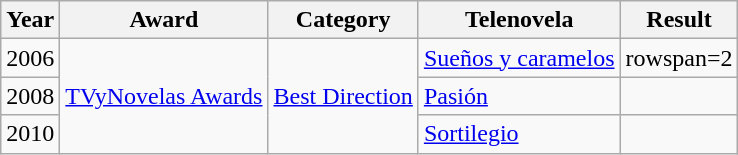<table class="wikitable">
<tr>
<th>Year</th>
<th>Award</th>
<th>Category</th>
<th>Telenovela</th>
<th>Result</th>
</tr>
<tr>
<td>2006</td>
<td rowspan=3><a href='#'>TVyNovelas Awards</a></td>
<td rowspan=3><a href='#'>Best Direction</a></td>
<td><a href='#'>Sueños y caramelos</a></td>
<td>rowspan=2 </td>
</tr>
<tr>
<td>2008</td>
<td><a href='#'>Pasión</a></td>
</tr>
<tr>
<td>2010</td>
<td><a href='#'>Sortilegio</a></td>
<td></td>
</tr>
</table>
